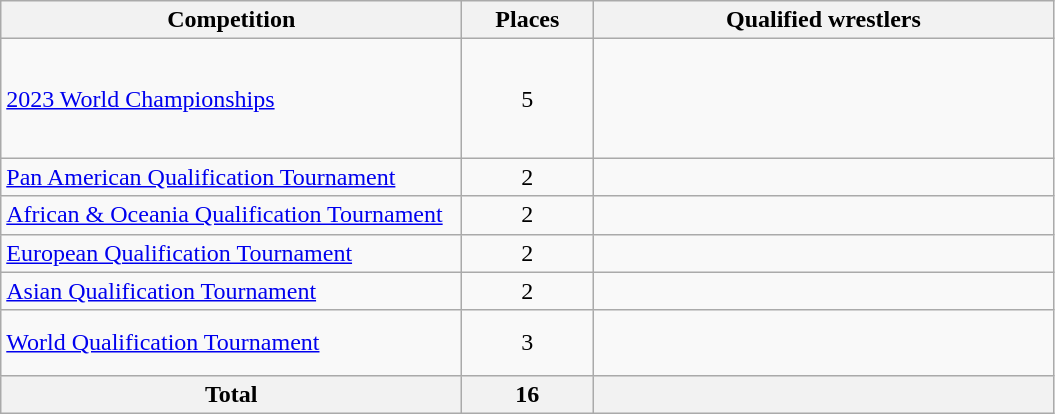<table class = "wikitable">
<tr>
<th width=300>Competition</th>
<th width=80>Places</th>
<th width=300>Qualified wrestlers</th>
</tr>
<tr>
<td><a href='#'>2023 World Championships</a></td>
<td align="center">5</td>
<td><br><br><br><br></td>
</tr>
<tr>
<td><a href='#'>Pan American Qualification Tournament</a></td>
<td align="center">2</td>
<td><br></td>
</tr>
<tr>
<td><a href='#'>African & Oceania Qualification Tournament</a></td>
<td align="center">2</td>
<td><br></td>
</tr>
<tr>
<td><a href='#'>European Qualification Tournament</a></td>
<td align="center">2</td>
<td><br></td>
</tr>
<tr>
<td><a href='#'>Asian Qualification Tournament</a></td>
<td align="center">2</td>
<td><br></td>
</tr>
<tr>
<td><a href='#'>World Qualification Tournament</a></td>
<td align="center">3</td>
<td><br><br></td>
</tr>
<tr>
<th>Total</th>
<th>16</th>
<th></th>
</tr>
</table>
